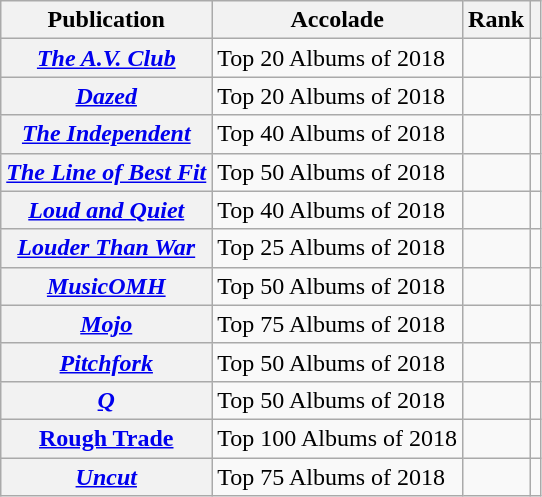<table class="wikitable sortable plainrowheaders">
<tr>
<th scope="col">Publication</th>
<th scope="col">Accolade</th>
<th scope="col">Rank</th>
<th scope="col" class="unsortable"></th>
</tr>
<tr>
<th scope="row"><em><a href='#'>The A.V. Club</a></em></th>
<td>Top 20 Albums of 2018</td>
<td></td>
<td></td>
</tr>
<tr>
<th scope="row"><em><a href='#'>Dazed</a></em></th>
<td>Top 20 Albums of 2018</td>
<td></td>
<td></td>
</tr>
<tr>
<th scope="row"><em><a href='#'>The Independent</a></em></th>
<td>Top 40 Albums of 2018</td>
<td></td>
<td></td>
</tr>
<tr>
<th scope="row"><em><a href='#'>The Line of Best Fit</a></em></th>
<td>Top 50 Albums of 2018</td>
<td></td>
<td></td>
</tr>
<tr>
<th scope="row"><em><a href='#'>Loud and Quiet</a></em></th>
<td>Top 40 Albums of 2018</td>
<td></td>
<td></td>
</tr>
<tr>
<th scope="row"><em><a href='#'>Louder Than War</a></em></th>
<td>Top 25 Albums of 2018</td>
<td></td>
<td></td>
</tr>
<tr>
<th scope="row"><em><a href='#'>MusicOMH</a></em></th>
<td>Top 50 Albums of 2018</td>
<td></td>
<td></td>
</tr>
<tr>
<th scope="row"><em><a href='#'>Mojo</a></em></th>
<td>Top 75 Albums of 2018</td>
<td></td>
<td></td>
</tr>
<tr>
<th scope="row"><em><a href='#'>Pitchfork</a></em></th>
<td>Top 50 Albums of 2018</td>
<td></td>
<td></td>
</tr>
<tr>
<th scope="row"><em><a href='#'>Q</a></em></th>
<td>Top 50 Albums of 2018</td>
<td></td>
<td></td>
</tr>
<tr>
<th scope="row"><a href='#'>Rough Trade</a></th>
<td>Top 100 Albums of 2018</td>
<td></td>
<td></td>
</tr>
<tr>
<th scope="row"><em><a href='#'>Uncut</a></em></th>
<td>Top 75 Albums of 2018</td>
<td></td>
<td></td>
</tr>
</table>
